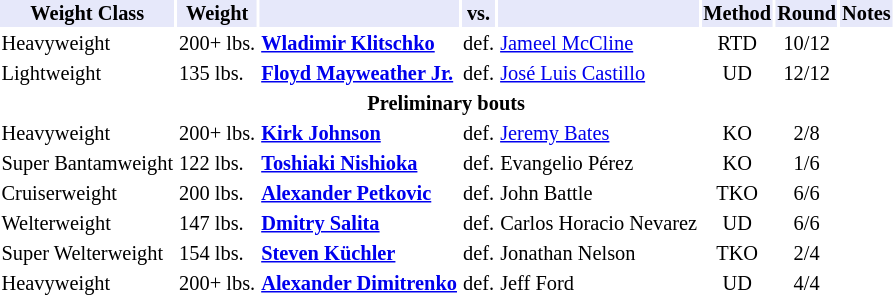<table class="toccolours" style="font-size: 85%;">
<tr>
<th style="background:#e6e8fa; color:#000; text-align:center;">Weight Class</th>
<th style="background:#e6e8fa; color:#000; text-align:center;">Weight</th>
<th style="background:#e6e8fa; color:#000; text-align:center;"></th>
<th style="background:#e6e8fa; color:#000; text-align:center;">vs.</th>
<th style="background:#e6e8fa; color:#000; text-align:center;"></th>
<th style="background:#e6e8fa; color:#000; text-align:center;">Method</th>
<th style="background:#e6e8fa; color:#000; text-align:center;">Round</th>
<th style="background:#e6e8fa; color:#000; text-align:center;">Notes</th>
</tr>
<tr>
<td>Heavyweight</td>
<td>200+ lbs.</td>
<td><strong><a href='#'>Wladimir Klitschko</a></strong></td>
<td>def.</td>
<td><a href='#'>Jameel McCline</a></td>
<td align=center>RTD</td>
<td align=center>10/12</td>
<td></td>
</tr>
<tr>
<td>Lightweight</td>
<td>135 lbs.</td>
<td><strong><a href='#'>Floyd Mayweather Jr.</a></strong></td>
<td>def.</td>
<td><a href='#'>José Luis Castillo</a></td>
<td align=center>UD</td>
<td align=center>12/12</td>
<td></td>
</tr>
<tr>
<th colspan=8>Preliminary bouts</th>
</tr>
<tr>
<td>Heavyweight</td>
<td>200+ lbs.</td>
<td><strong><a href='#'>Kirk Johnson</a></strong></td>
<td>def.</td>
<td><a href='#'>Jeremy Bates</a></td>
<td align=center>KO</td>
<td align=center>2/8</td>
</tr>
<tr>
<td>Super Bantamweight</td>
<td>122 lbs.</td>
<td><strong><a href='#'>Toshiaki Nishioka</a></strong></td>
<td>def.</td>
<td>Evangelio Pérez</td>
<td align=center>KO</td>
<td align=center>1/6</td>
</tr>
<tr>
<td>Cruiserweight</td>
<td>200 lbs.</td>
<td><strong><a href='#'>Alexander Petkovic</a></strong></td>
<td>def.</td>
<td>John Battle</td>
<td align=center>TKO</td>
<td align=center>6/6</td>
</tr>
<tr>
<td>Welterweight</td>
<td>147 lbs.</td>
<td><strong><a href='#'>Dmitry Salita</a></strong></td>
<td>def.</td>
<td>Carlos Horacio Nevarez</td>
<td align=center>UD</td>
<td align=center>6/6</td>
</tr>
<tr>
<td>Super Welterweight</td>
<td>154 lbs.</td>
<td><strong><a href='#'>Steven Küchler</a></strong></td>
<td>def.</td>
<td>Jonathan Nelson</td>
<td align=center>TKO</td>
<td align=center>2/4</td>
</tr>
<tr>
<td>Heavyweight</td>
<td>200+ lbs.</td>
<td><strong><a href='#'>Alexander Dimitrenko</a></strong></td>
<td>def.</td>
<td>Jeff Ford</td>
<td align=center>UD</td>
<td align=center>4/4</td>
</tr>
</table>
